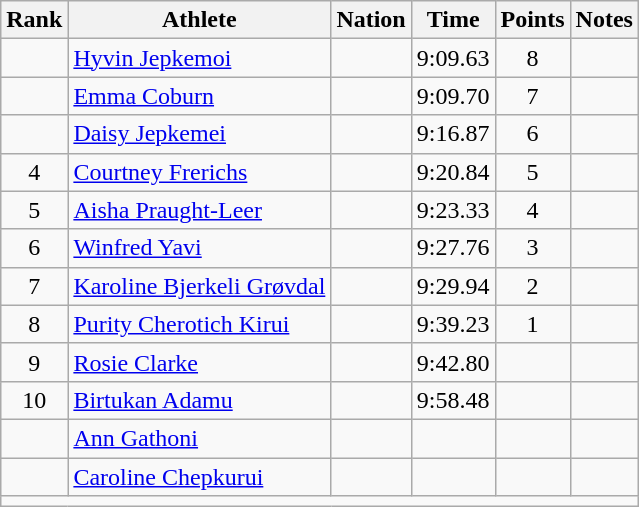<table class="wikitable sortable" style="text-align:center;">
<tr>
<th scope="col" style="width: 10px;">Rank</th>
<th scope="col">Athlete</th>
<th scope="col">Nation</th>
<th scope="col">Time</th>
<th scope="col">Points</th>
<th scope="col">Notes</th>
</tr>
<tr>
<td></td>
<td align=left><a href='#'>Hyvin Jepkemoi</a></td>
<td align=left></td>
<td>9:09.63</td>
<td>8</td>
<td></td>
</tr>
<tr>
<td></td>
<td align=left><a href='#'>Emma Coburn</a></td>
<td align=left></td>
<td>9:09.70</td>
<td>7</td>
<td></td>
</tr>
<tr>
<td></td>
<td align=left><a href='#'>Daisy Jepkemei</a></td>
<td align=left></td>
<td>9:16.87</td>
<td>6</td>
<td></td>
</tr>
<tr>
<td>4</td>
<td align=left><a href='#'>Courtney Frerichs</a></td>
<td align=left></td>
<td>9:20.84</td>
<td>5</td>
<td></td>
</tr>
<tr>
<td>5</td>
<td align=left><a href='#'>Aisha Praught-Leer</a></td>
<td align=left></td>
<td>9:23.33</td>
<td>4</td>
<td></td>
</tr>
<tr>
<td>6</td>
<td align=left><a href='#'>Winfred Yavi</a></td>
<td align=left></td>
<td>9:27.76</td>
<td>3</td>
<td></td>
</tr>
<tr>
<td>7</td>
<td align=left><a href='#'>Karoline Bjerkeli Grøvdal</a></td>
<td align=left></td>
<td>9:29.94</td>
<td>2</td>
<td></td>
</tr>
<tr>
<td>8</td>
<td align=left><a href='#'>Purity Cherotich Kirui</a></td>
<td align=left></td>
<td>9:39.23</td>
<td>1</td>
<td></td>
</tr>
<tr>
<td>9</td>
<td align=left><a href='#'>Rosie Clarke</a></td>
<td align=left></td>
<td>9:42.80</td>
<td></td>
<td></td>
</tr>
<tr>
<td>10</td>
<td align=left><a href='#'>Birtukan Adamu</a></td>
<td align=left></td>
<td>9:58.48</td>
<td></td>
<td></td>
</tr>
<tr>
<td></td>
<td align="left"><a href='#'>Ann Gathoni</a></td>
<td align="left"></td>
<td></td>
<td></td>
<td></td>
</tr>
<tr>
<td></td>
<td align="left"><a href='#'>Caroline Chepkurui</a></td>
<td align="left"></td>
<td></td>
<td></td>
<td></td>
</tr>
<tr class="sortbottom">
<td colspan="6"></td>
</tr>
</table>
